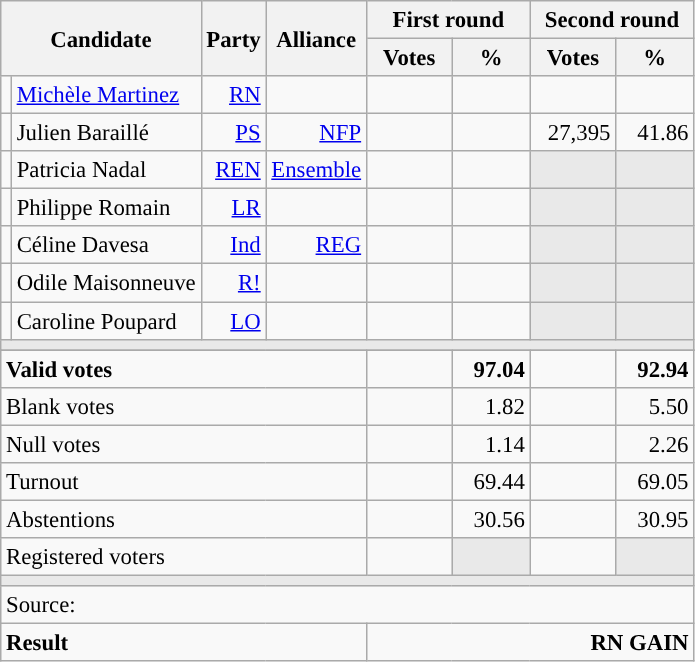<table class="wikitable" style="text-align:right;font-size:95%;">
<tr>
<th colspan="2" rowspan="2">Candidate</th>
<th colspan="1" rowspan="2">Party</th>
<th colspan="1" rowspan="2">Alliance</th>
<th colspan="2">First round</th>
<th colspan="2">Second round</th>
</tr>
<tr>
<th style="width:50px;">Votes</th>
<th style="width:45px;">%</th>
<th style="width:50px;">Votes</th>
<th style="width:45px;">%</th>
</tr>
<tr>
<td style="color:inherit;background:"></td>
<td style="text-align:left;"><a href='#'>Michèle Martinez</a></td>
<td><a href='#'>RN</a></td>
<td></td>
<td></td>
<td></td>
<td><strong></strong></td>
<td><strong></strong></td>
</tr>
<tr>
<td style="color:inherit;background:"></td>
<td style="text-align:left;">Julien Baraillé</td>
<td><a href='#'>PS</a></td>
<td><a href='#'>NFP</a></td>
<td></td>
<td></td>
<td>27,395</td>
<td>41.86</td>
</tr>
<tr>
<td style="color:inherit;background:"></td>
<td style="text-align:left;">Patricia Nadal</td>
<td><a href='#'>REN</a></td>
<td><a href='#'>Ensemble</a></td>
<td></td>
<td></td>
<td style="background:#E9E9E9;"></td>
<td style="background:#E9E9E9;"></td>
</tr>
<tr>
<td style="color:inherit;background:"></td>
<td style="text-align:left;">Philippe Romain</td>
<td><a href='#'>LR</a></td>
<td></td>
<td></td>
<td></td>
<td style="background:#E9E9E9;"></td>
<td style="background:#E9E9E9;"></td>
</tr>
<tr>
<td style="color:inherit;background:"></td>
<td style="text-align:left;">Céline Davesa</td>
<td><a href='#'>Ind</a></td>
<td><a href='#'>REG</a></td>
<td></td>
<td></td>
<td style="background:#E9E9E9;"></td>
<td style="background:#E9E9E9;"></td>
</tr>
<tr>
<td style="color:inherit;background:"></td>
<td style="text-align:left;">Odile Maisonneuve</td>
<td><a href='#'>R!</a></td>
<td></td>
<td></td>
<td></td>
<td style="background:#E9E9E9;"></td>
<td style="background:#E9E9E9;"></td>
</tr>
<tr>
<td style="color:inherit;background:"></td>
<td style="text-align:left;">Caroline Poupard</td>
<td><a href='#'>LO</a></td>
<td></td>
<td></td>
<td></td>
<td style="background:#E9E9E9;"></td>
<td style="background:#E9E9E9;"></td>
</tr>
<tr>
<td colspan="8" style="background:#E9E9E9;"></td>
</tr>
<tr>
</tr>
<tr style="font-weight:bold;">
<td colspan="4" style="text-align:left;">Valid votes</td>
<td></td>
<td>97.04</td>
<td></td>
<td>92.94</td>
</tr>
<tr>
<td colspan="4" style="text-align:left;">Blank votes</td>
<td></td>
<td>1.82</td>
<td></td>
<td>5.50</td>
</tr>
<tr>
<td colspan="4" style="text-align:left;">Null votes</td>
<td></td>
<td>1.14</td>
<td></td>
<td>2.26</td>
</tr>
<tr>
<td colspan="4" style="text-align:left;">Turnout</td>
<td></td>
<td>69.44</td>
<td></td>
<td>69.05</td>
</tr>
<tr>
<td colspan="4" style="text-align:left;">Abstentions</td>
<td></td>
<td>30.56</td>
<td></td>
<td>30.95</td>
</tr>
<tr>
<td colspan="4" style="text-align:left;">Registered voters</td>
<td></td>
<td style="background:#E9E9E9;"></td>
<td></td>
<td style="background:#E9E9E9;"></td>
</tr>
<tr>
<td colspan="8" style="background:#E9E9E9;"></td>
</tr>
<tr>
<td colspan="8" style="text-align:left;">Source: </td>
</tr>
<tr style="font-weight:bold">
<td colspan="4" style="text-align:left;">Result</td>
<td colspan="4" style="background-color:">RN GAIN</td>
</tr>
</table>
